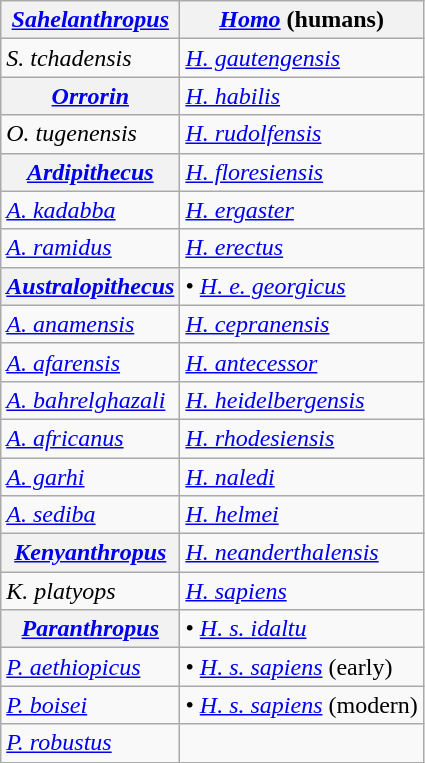<table class="wikitable">
<tr>
<th><em><a href='#'>Sahelanthropus</a></em></th>
<th><em><a href='#'>Homo</a></em> (humans)</th>
</tr>
<tr>
<td><em>S. tchadensis</em></td>
<td><em><a href='#'>H. gautengensis</a></em></td>
</tr>
<tr>
<th><em><a href='#'>Orrorin</a></em></th>
<td><em><a href='#'>H. habilis</a></em></td>
</tr>
<tr>
<td><em>O. tugenensis</em></td>
<td><em><a href='#'>H. rudolfensis</a></em></td>
</tr>
<tr>
<th><em><a href='#'>Ardipithecus</a></em></th>
<td><em><a href='#'>H. floresiensis</a></em></td>
</tr>
<tr>
<td><em><a href='#'>A. kadabba</a></em></td>
<td><em><a href='#'>H. ergaster</a></em></td>
</tr>
<tr>
<td><em><a href='#'>A. ramidus</a></em></td>
<td><em><a href='#'>H. erectus</a></em></td>
</tr>
<tr>
<th><em><a href='#'>Australopithecus</a></em></th>
<td>• <em><a href='#'>H. e. georgicus</a></em></td>
</tr>
<tr>
<td><em><a href='#'>A. anamensis</a></em></td>
<td><em><a href='#'>H. cepranensis</a></em></td>
</tr>
<tr>
<td><em><a href='#'>A. afarensis</a></em></td>
<td><em><a href='#'>H. antecessor</a></em></td>
</tr>
<tr>
<td><em><a href='#'>A. bahrelghazali</a></em></td>
<td><em><a href='#'>H. heidelbergensis</a></em></td>
</tr>
<tr>
<td><em><a href='#'>A. africanus</a></em></td>
<td><em><a href='#'>H. rhodesiensis</a></em></td>
</tr>
<tr>
<td><em><a href='#'>A. garhi</a></em></td>
<td><em><a href='#'>H. naledi</a></em></td>
</tr>
<tr>
<td><em><a href='#'>A. sediba</a></em></td>
<td><em><a href='#'>H. helmei</a></em></td>
</tr>
<tr>
<th><em><a href='#'>Kenyanthropus</a></em></th>
<td><em><a href='#'>H. neanderthalensis</a></em></td>
</tr>
<tr>
<td><em>K. platyops</em></td>
<td><em><a href='#'>H. sapiens</a></em></td>
</tr>
<tr>
<th><em><a href='#'>Paranthropus</a></em></th>
<td>• <em><a href='#'>H. s. idaltu</a></em></td>
</tr>
<tr>
<td><em><a href='#'>P. aethiopicus</a></em></td>
<td>• <em><a href='#'>H. s. sapiens</a></em> (early)</td>
</tr>
<tr>
<td><em><a href='#'>P. boisei</a></em></td>
<td>• <em><a href='#'>H. s. sapiens</a></em> (modern)</td>
</tr>
<tr>
<td><em><a href='#'>P. robustus</a></em></td>
<td></td>
</tr>
</table>
